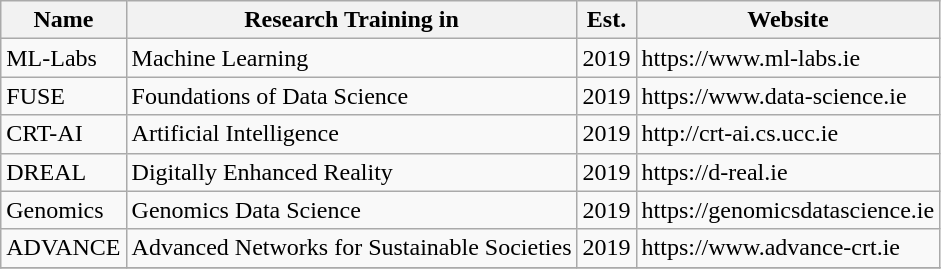<table class="wikitable">
<tr>
<th>Name</th>
<th>Research Training in</th>
<th>Est.</th>
<th>Website</th>
</tr>
<tr>
<td>ML-Labs</td>
<td>Machine Learning</td>
<td>2019</td>
<td>https://www.ml-labs.ie</td>
</tr>
<tr>
<td>FUSE</td>
<td>Foundations of Data Science</td>
<td>2019</td>
<td>https://www.data-science.ie</td>
</tr>
<tr>
<td>CRT-AI</td>
<td>Artificial Intelligence</td>
<td>2019</td>
<td>http://crt-ai.cs.ucc.ie</td>
</tr>
<tr>
<td>DREAL</td>
<td>Digitally Enhanced Reality</td>
<td>2019</td>
<td>https://d-real.ie</td>
</tr>
<tr>
<td>Genomics</td>
<td>Genomics Data Science</td>
<td>2019</td>
<td>https://genomicsdatascience.ie</td>
</tr>
<tr>
<td>ADVANCE</td>
<td>Advanced Networks for Sustainable Societies</td>
<td>2019</td>
<td>https://www.advance-crt.ie</td>
</tr>
<tr>
</tr>
</table>
